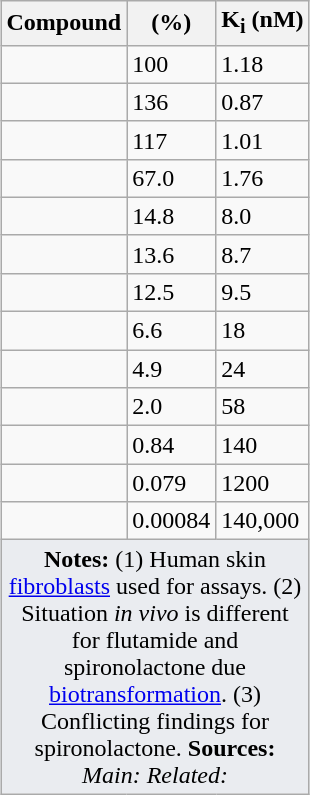<table class="wikitable sortable floatright" style="text-align:left; margin-left:auto; margin-right:auto; border:none;">
<tr>
<th>Compound</th>
<th>  (%)</th>
<th> K<sub>i</sub> (nM)</th>
</tr>
<tr>
<td></td>
<td>100</td>
<td>1.18</td>
</tr>
<tr>
<td></td>
<td>136</td>
<td>0.87</td>
</tr>
<tr>
<td></td>
<td>117</td>
<td>1.01</td>
</tr>
<tr>
<td></td>
<td>67.0</td>
<td>1.76</td>
</tr>
<tr>
<td></td>
<td>14.8</td>
<td>8.0</td>
</tr>
<tr>
<td></td>
<td>13.6</td>
<td>8.7</td>
</tr>
<tr>
<td></td>
<td>12.5</td>
<td>9.5</td>
</tr>
<tr>
<td></td>
<td>6.6</td>
<td>18</td>
</tr>
<tr>
<td></td>
<td>4.9</td>
<td>24</td>
</tr>
<tr>
<td></td>
<td>2.0</td>
<td>58</td>
</tr>
<tr>
<td></td>
<td>0.84</td>
<td>140</td>
</tr>
<tr>
<td></td>
<td>0.079</td>
<td>1200</td>
</tr>
<tr>
<td></td>
<td>0.00084</td>
<td>140,000</td>
</tr>
<tr class="sortbottom">
<td colspan="3" style="width: 1px; background-color:#eaecf0; text-align: center;"><strong>Notes:</strong> (1) Human skin <a href='#'>fibroblasts</a> used for assays. (2) Situation <em>in vivo</em> is different for flutamide and spironolactone due <a href='#'>biotransformation</a>. (3) Conflicting findings for spironolactone. <strong>Sources:</strong> <em>Main:</em>  <em>Related:</em> </td>
</tr>
</table>
